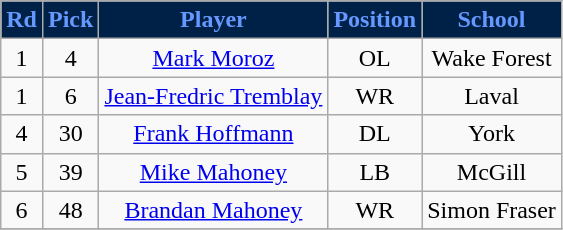<table class="wikitable sortable">
<tr align="center"  style="background:#002147;color:#6699FF;">
<td><strong>Rd</strong></td>
<td><strong>Pick</strong></td>
<td><strong>Player</strong></td>
<td><strong>Position</strong></td>
<td><strong>School</strong></td>
</tr>
<tr align="center">
<td align=center>1</td>
<td>4</td>
<td><a href='#'>Mark Moroz</a></td>
<td>OL</td>
<td>Wake Forest</td>
</tr>
<tr align="center">
<td align=center>1</td>
<td>6</td>
<td><a href='#'>Jean-Fredric Tremblay</a></td>
<td>WR</td>
<td>Laval</td>
</tr>
<tr align="center">
<td align=center>4</td>
<td>30</td>
<td><a href='#'>Frank Hoffmann</a></td>
<td>DL</td>
<td>York</td>
</tr>
<tr align="center">
<td align=center>5</td>
<td>39</td>
<td><a href='#'>Mike Mahoney</a></td>
<td>LB</td>
<td>McGill</td>
</tr>
<tr align="center">
<td align=center>6</td>
<td>48</td>
<td><a href='#'>Brandan Mahoney</a></td>
<td>WR</td>
<td>Simon Fraser</td>
</tr>
<tr>
</tr>
</table>
